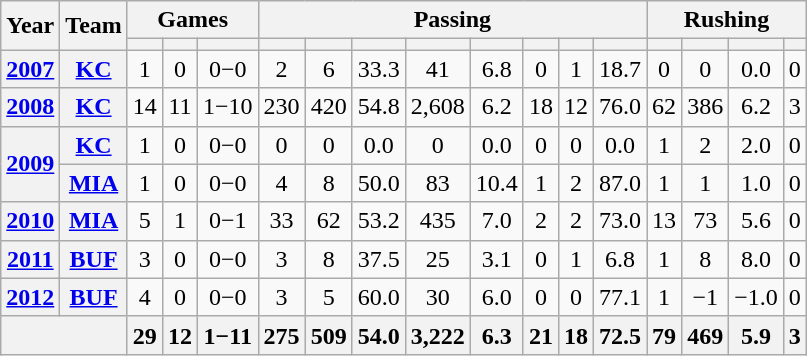<table class=wikitable style="text-align:center;">
<tr>
<th rowspan="2">Year</th>
<th rowspan="2">Team</th>
<th colspan="3">Games</th>
<th colspan="8">Passing</th>
<th colspan="4">Rushing</th>
</tr>
<tr>
<th></th>
<th></th>
<th></th>
<th></th>
<th></th>
<th></th>
<th></th>
<th></th>
<th></th>
<th></th>
<th></th>
<th></th>
<th></th>
<th></th>
<th></th>
</tr>
<tr>
<th><a href='#'>2007</a></th>
<th><a href='#'>KC</a></th>
<td>1</td>
<td>0</td>
<td>0−0</td>
<td>2</td>
<td>6</td>
<td>33.3</td>
<td>41</td>
<td>6.8</td>
<td>0</td>
<td>1</td>
<td>18.7</td>
<td>0</td>
<td>0</td>
<td>0.0</td>
<td>0</td>
</tr>
<tr>
<th><a href='#'>2008</a></th>
<th><a href='#'>KC</a></th>
<td>14</td>
<td>11</td>
<td>1−10</td>
<td>230</td>
<td>420</td>
<td>54.8</td>
<td>2,608</td>
<td>6.2</td>
<td>18</td>
<td>12</td>
<td>76.0</td>
<td>62</td>
<td>386</td>
<td>6.2</td>
<td>3</td>
</tr>
<tr>
<th rowspan="2"><a href='#'>2009</a></th>
<th><a href='#'>KC</a></th>
<td>1</td>
<td>0</td>
<td>0−0</td>
<td>0</td>
<td>0</td>
<td>0.0</td>
<td>0</td>
<td>0.0</td>
<td>0</td>
<td>0</td>
<td>0.0</td>
<td>1</td>
<td>2</td>
<td>2.0</td>
<td>0</td>
</tr>
<tr>
<th><a href='#'>MIA</a></th>
<td>1</td>
<td>0</td>
<td>0−0</td>
<td>4</td>
<td>8</td>
<td>50.0</td>
<td>83</td>
<td>10.4</td>
<td>1</td>
<td>2</td>
<td>87.0</td>
<td>1</td>
<td>1</td>
<td>1.0</td>
<td>0</td>
</tr>
<tr>
<th><a href='#'>2010</a></th>
<th><a href='#'>MIA</a></th>
<td>5</td>
<td>1</td>
<td>0−1</td>
<td>33</td>
<td>62</td>
<td>53.2</td>
<td>435</td>
<td>7.0</td>
<td>2</td>
<td>2</td>
<td>73.0</td>
<td>13</td>
<td>73</td>
<td>5.6</td>
<td>0</td>
</tr>
<tr>
<th><a href='#'>2011</a></th>
<th><a href='#'>BUF</a></th>
<td>3</td>
<td>0</td>
<td>0−0</td>
<td>3</td>
<td>8</td>
<td>37.5</td>
<td>25</td>
<td>3.1</td>
<td>0</td>
<td>1</td>
<td>6.8</td>
<td>1</td>
<td>8</td>
<td>8.0</td>
<td>0</td>
</tr>
<tr>
<th><a href='#'>2012</a></th>
<th><a href='#'>BUF</a></th>
<td>4</td>
<td>0</td>
<td>0−0</td>
<td>3</td>
<td>5</td>
<td>60.0</td>
<td>30</td>
<td>6.0</td>
<td>0</td>
<td>0</td>
<td>77.1</td>
<td>1</td>
<td>−1</td>
<td>−1.0</td>
<td>0</td>
</tr>
<tr>
<th colspan="2"></th>
<th>29</th>
<th>12</th>
<th>1−11</th>
<th>275</th>
<th>509</th>
<th>54.0</th>
<th>3,222</th>
<th>6.3</th>
<th>21</th>
<th>18</th>
<th>72.5</th>
<th>79</th>
<th>469</th>
<th>5.9</th>
<th>3</th>
</tr>
</table>
